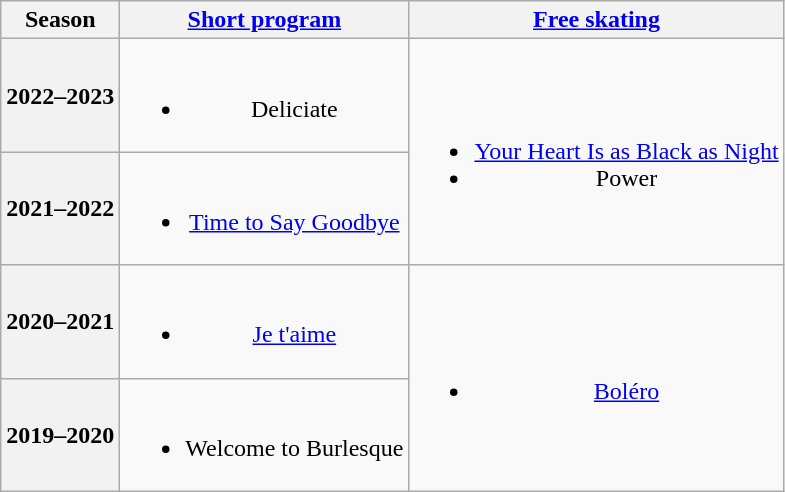<table class=wikitable style=text-align:center>
<tr>
<th>Season</th>
<th><a href='#'>Short program</a></th>
<th><a href='#'>Free skating</a></th>
</tr>
<tr>
<th>2022–2023<br></th>
<td><br><ul><li>Deliciate <br> </li></ul></td>
<td rowspan=2><br><ul><li><a href='#'>Your Heart Is as Black as Night</a> <br> </li><li>Power <br> </li></ul></td>
</tr>
<tr>
<th>2021–2022<br></th>
<td><br><ul><li><a href='#'>Time to Say Goodbye</a> <br> </li></ul></td>
</tr>
<tr>
<th>2020–2021<br></th>
<td><br><ul><li><a href='#'>Je t'aime</a> <br> </li></ul></td>
<td rowspan=2><br><ul><li><a href='#'>Boléro</a> <br> </li></ul></td>
</tr>
<tr>
<th>2019–2020<br></th>
<td><br><ul><li>Welcome to Burlesque <br> </li></ul></td>
</tr>
</table>
